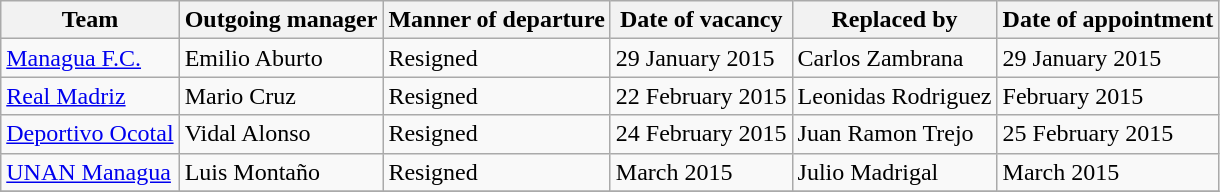<table class="wikitable">
<tr>
<th>Team</th>
<th>Outgoing manager</th>
<th>Manner of departure</th>
<th>Date of vacancy</th>
<th>Replaced by</th>
<th>Date of appointment</th>
</tr>
<tr>
<td><a href='#'>Managua F.C.</a></td>
<td> Emilio Aburto</td>
<td>Resigned</td>
<td>29 January 2015</td>
<td> Carlos Zambrana</td>
<td>29 January 2015</td>
</tr>
<tr>
<td><a href='#'>Real Madriz</a></td>
<td> Mario Cruz</td>
<td>Resigned</td>
<td>22 February 2015</td>
<td> Leonidas Rodriguez</td>
<td>February 2015</td>
</tr>
<tr>
<td><a href='#'>Deportivo Ocotal</a></td>
<td> Vidal Alonso</td>
<td>Resigned</td>
<td>24 February 2015</td>
<td> Juan Ramon Trejo</td>
<td>25 February 2015</td>
</tr>
<tr>
<td><a href='#'>UNAN Managua</a></td>
<td> Luis Montaño</td>
<td>Resigned</td>
<td>March 2015</td>
<td> Julio Madrigal</td>
<td>March 2015</td>
</tr>
<tr>
</tr>
</table>
